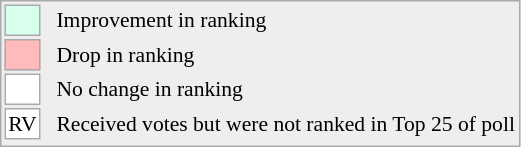<table style="font-size:90%; border:1px solid #aaaaaa; white-space:nowrap; background:#eeeeee;">
<tr>
<td style="background:#D8FFEB; width:20px; border:1px solid #aaaaaa;"> </td>
<td rowspan=5> </td>
<td>Improvement in ranking</td>
</tr>
<tr>
<td style="background:#FFBBBB; width:20px; border:1px solid #aaaaaa;"> </td>
<td>Drop in ranking</td>
</tr>
<tr>
<td style="background:#FFF; width:20px; border:1px solid #aaaaaa;"> </td>
<td>No change in ranking</td>
</tr>
<tr>
<td align=center style="width:20px; border:1px solid #aaaaaa; background:white;">RV</td>
<td>Received votes but were not ranked in Top 25 of poll</td>
</tr>
<tr>
</tr>
</table>
